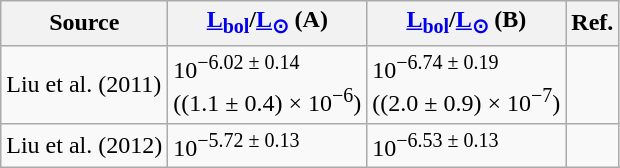<table class="wikitable">
<tr>
<th>Source</th>
<th><a href='#'>L<sub>bol</sub></a>/<a href='#'>L<sub>⊙</sub></a> (<strong>A</strong>)</th>
<th><a href='#'>L<sub>bol</sub></a>/<a href='#'>L<sub>⊙</sub></a> (<strong>B</strong>)</th>
<th>Ref.</th>
</tr>
<tr>
<td>Liu et al. (2011)</td>
<td>10<sup>−6.02 ± 0.14</sup><br>((1.1 ± 0.4) × 10<sup>−6</sup>)</td>
<td>10<sup>−6.74 ± 0.19</sup><br>((2.0 ± 0.9) × 10<sup>−7</sup>)</td>
<td></td>
</tr>
<tr>
<td>Liu et al. (2012)</td>
<td>10<sup>−5.72 ± 0.13</sup></td>
<td>10<sup>−6.53 ± 0.13</sup></td>
<td></td>
</tr>
</table>
